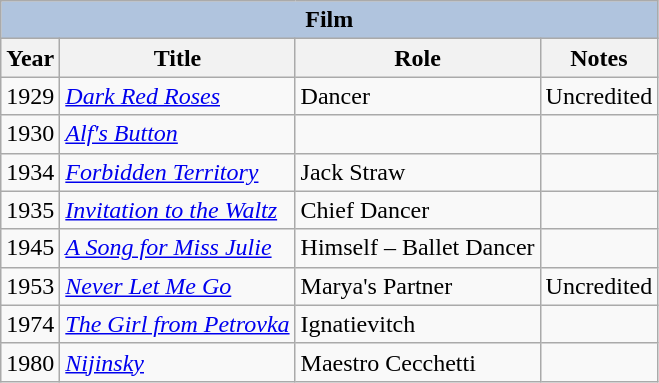<table class="wikitable" style="font-size: 100%;">
<tr>
<th colspan="4" style="background: LightSteelBlue;">Film</th>
</tr>
<tr>
<th>Year</th>
<th>Title</th>
<th>Role</th>
<th>Notes</th>
</tr>
<tr>
<td>1929</td>
<td><em><a href='#'>Dark Red Roses</a></em></td>
<td>Dancer</td>
<td>Uncredited</td>
</tr>
<tr>
<td>1930</td>
<td><em><a href='#'>Alf's Button</a></em></td>
<td></td>
<td></td>
</tr>
<tr>
<td>1934</td>
<td><em><a href='#'>Forbidden Territory</a></em></td>
<td>Jack Straw</td>
<td></td>
</tr>
<tr>
<td>1935</td>
<td><em><a href='#'>Invitation to the Waltz</a></em></td>
<td>Chief Dancer</td>
<td></td>
</tr>
<tr>
<td>1945</td>
<td><em><a href='#'>A Song for Miss Julie</a></em></td>
<td>Himself – Ballet Dancer</td>
<td></td>
</tr>
<tr>
<td>1953</td>
<td><em><a href='#'>Never Let Me Go</a></em></td>
<td>Marya's Partner</td>
<td>Uncredited</td>
</tr>
<tr>
<td>1974</td>
<td><em><a href='#'>The Girl from Petrovka</a></em></td>
<td>Ignatievitch</td>
<td></td>
</tr>
<tr>
<td>1980</td>
<td><em><a href='#'>Nijinsky</a></em></td>
<td>Maestro Cecchetti</td>
<td></td>
</tr>
</table>
